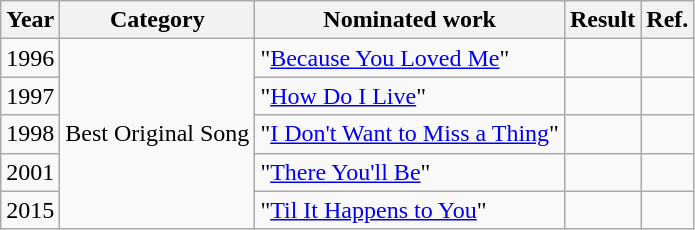<table class="wikitable">
<tr>
<th>Year</th>
<th>Category</th>
<th>Nominated work</th>
<th>Result</th>
<th>Ref.</th>
</tr>
<tr>
<td>1996</td>
<td rowspan="5">Best Original Song</td>
<td>"<a href='#'>Because You Loved Me</a>" </td>
<td></td>
<td align="center"></td>
</tr>
<tr>
<td>1997</td>
<td>"<a href='#'>How Do I Live</a>" </td>
<td></td>
<td align="center"></td>
</tr>
<tr>
<td>1998</td>
<td>"<a href='#'>I Don't Want to Miss a Thing</a>" </td>
<td></td>
<td align="center"></td>
</tr>
<tr>
<td>2001</td>
<td>"<a href='#'>There You'll Be</a>" </td>
<td></td>
<td align="center"></td>
</tr>
<tr>
<td>2015</td>
<td>"<a href='#'>Til It Happens to You</a>" </td>
<td></td>
<td align="center"></td>
</tr>
</table>
